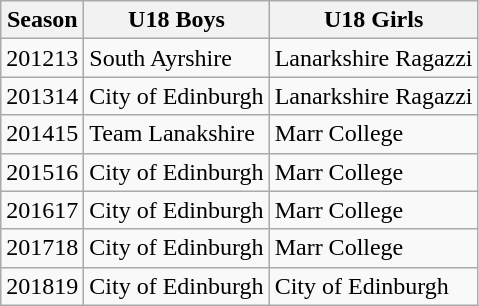<table class="wikitable sortable mw-collapsible mw-collapsed">
<tr>
<th>Season</th>
<th>U18 Boys</th>
<th>U18 Girls</th>
</tr>
<tr>
<td>201213</td>
<td>South Ayrshire</td>
<td>Lanarkshire Ragazzi</td>
</tr>
<tr>
<td>201314</td>
<td>City of Edinburgh</td>
<td>Lanarkshire Ragazzi</td>
</tr>
<tr>
<td>201415</td>
<td>Team Lanakshire</td>
<td>Marr College</td>
</tr>
<tr>
<td>201516</td>
<td>City of Edinburgh</td>
<td>Marr College</td>
</tr>
<tr>
<td>201617</td>
<td>City of Edinburgh</td>
<td>Marr College</td>
</tr>
<tr>
<td>201718</td>
<td>City of Edinburgh</td>
<td>Marr College</td>
</tr>
<tr>
<td>201819</td>
<td>City of Edinburgh</td>
<td>City of Edinburgh</td>
</tr>
</table>
